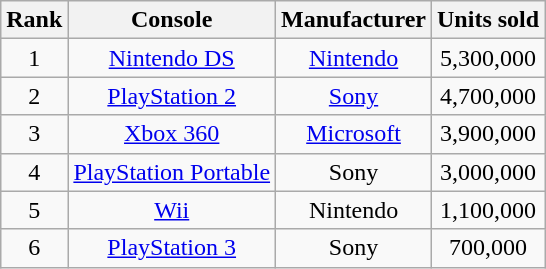<table class="wikitable sortable" style="text-align:center">
<tr>
<th>Rank</th>
<th>Console</th>
<th>Manufacturer</th>
<th>Units sold</th>
</tr>
<tr>
<td>1</td>
<td><a href='#'>Nintendo DS</a></td>
<td><a href='#'>Nintendo</a></td>
<td>5,300,000</td>
</tr>
<tr>
<td>2</td>
<td><a href='#'>PlayStation 2</a></td>
<td><a href='#'>Sony</a></td>
<td>4,700,000</td>
</tr>
<tr>
<td>3</td>
<td><a href='#'>Xbox 360</a></td>
<td><a href='#'>Microsoft</a></td>
<td>3,900,000</td>
</tr>
<tr>
<td>4</td>
<td><a href='#'>PlayStation Portable</a></td>
<td>Sony</td>
<td>3,000,000</td>
</tr>
<tr>
<td>5</td>
<td><a href='#'>Wii</a></td>
<td>Nintendo</td>
<td>1,100,000</td>
</tr>
<tr>
<td>6</td>
<td><a href='#'>PlayStation 3</a></td>
<td>Sony</td>
<td>700,000</td>
</tr>
</table>
